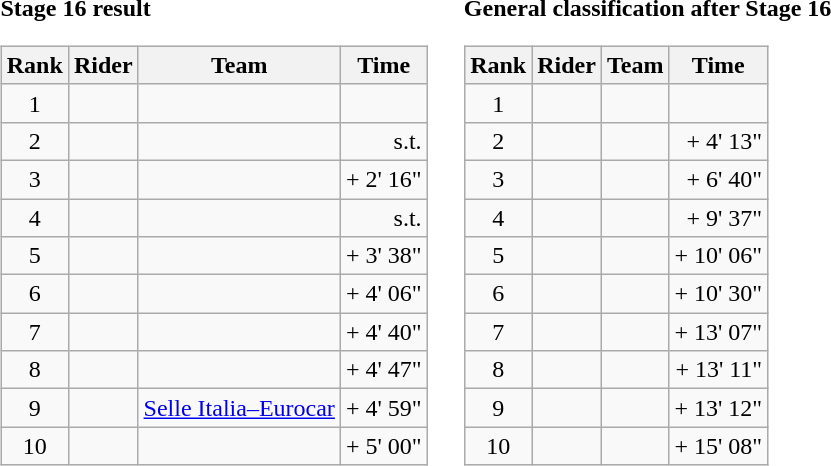<table>
<tr>
<td><strong>Stage 16 result</strong><br><table class="wikitable">
<tr>
<th scope="col">Rank</th>
<th scope="col">Rider</th>
<th scope="col">Team</th>
<th scope="col">Time</th>
</tr>
<tr>
<td style="text-align:center;">1</td>
<td></td>
<td></td>
<td style="text-align:right;"></td>
</tr>
<tr>
<td style="text-align:center;">2</td>
<td></td>
<td></td>
<td style="text-align:right;">s.t.</td>
</tr>
<tr>
<td style="text-align:center;">3</td>
<td></td>
<td></td>
<td style="text-align:right;">+ 2' 16"</td>
</tr>
<tr>
<td style="text-align:center;">4</td>
<td></td>
<td></td>
<td style="text-align:right;">s.t.</td>
</tr>
<tr>
<td style="text-align:center;">5</td>
<td></td>
<td></td>
<td style="text-align:right;">+ 3' 38"</td>
</tr>
<tr>
<td style="text-align:center;">6</td>
<td></td>
<td></td>
<td style="text-align:right;">+ 4' 06"</td>
</tr>
<tr>
<td style="text-align:center;">7</td>
<td></td>
<td></td>
<td style="text-align:right;">+ 4' 40"</td>
</tr>
<tr>
<td style="text-align:center;">8</td>
<td></td>
<td></td>
<td style="text-align:right;">+ 4' 47"</td>
</tr>
<tr>
<td style="text-align:center;">9</td>
<td></td>
<td><a href='#'>Selle Italia–Eurocar</a></td>
<td style="text-align:right;">+ 4' 59"</td>
</tr>
<tr>
<td style="text-align:center;">10</td>
<td></td>
<td></td>
<td style="text-align:right;">+ 5' 00"</td>
</tr>
</table>
</td>
<td></td>
<td><strong>General classification after Stage 16</strong><br><table class="wikitable">
<tr>
<th scope="col">Rank</th>
<th scope="col">Rider</th>
<th scope="col">Team</th>
<th scope="col">Time</th>
</tr>
<tr>
<td style="text-align:center;">1</td>
<td></td>
<td></td>
<td style="text-align:right;"></td>
</tr>
<tr>
<td style="text-align:center;">2</td>
<td></td>
<td></td>
<td style="text-align:right;">+ 4' 13"</td>
</tr>
<tr>
<td style="text-align:center;">3</td>
<td></td>
<td></td>
<td style="text-align:right;">+ 6' 40"</td>
</tr>
<tr>
<td style="text-align:center;">4</td>
<td></td>
<td></td>
<td style="text-align:right;">+ 9' 37"</td>
</tr>
<tr>
<td style="text-align:center;">5</td>
<td></td>
<td></td>
<td style="text-align:right;">+ 10' 06"</td>
</tr>
<tr>
<td style="text-align:center;">6</td>
<td></td>
<td></td>
<td style="text-align:right;">+ 10' 30"</td>
</tr>
<tr>
<td style="text-align:center;">7</td>
<td></td>
<td></td>
<td style="text-align:right;">+ 13' 07"</td>
</tr>
<tr>
<td style="text-align:center;">8</td>
<td></td>
<td></td>
<td style="text-align:right;">+ 13' 11"</td>
</tr>
<tr>
<td style="text-align:center;">9</td>
<td></td>
<td></td>
<td style="text-align:right;">+ 13' 12"</td>
</tr>
<tr>
<td style="text-align:center;">10</td>
<td></td>
<td></td>
<td style="text-align:right;">+ 15' 08"</td>
</tr>
</table>
</td>
</tr>
</table>
